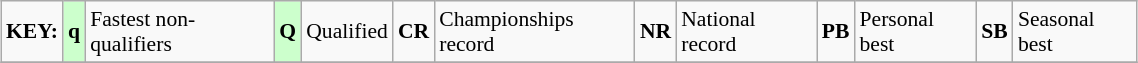<table class="wikitable" style="margin:0.5em auto; font-size:90%;position:relative;" width=60%>
<tr>
<td><strong>KEY:</strong></td>
<td bgcolor=ccffcc align=center><strong>q</strong></td>
<td>Fastest non-qualifiers</td>
<td bgcolor=ccffcc align=center><strong>Q</strong></td>
<td>Qualified</td>
<td align=center><strong>CR</strong></td>
<td>Championships record</td>
<td align=center><strong>NR</strong></td>
<td>National record</td>
<td align=center><strong>PB</strong></td>
<td>Personal best</td>
<td align=center><strong>SB</strong></td>
<td>Seasonal best</td>
</tr>
<tr>
</tr>
</table>
